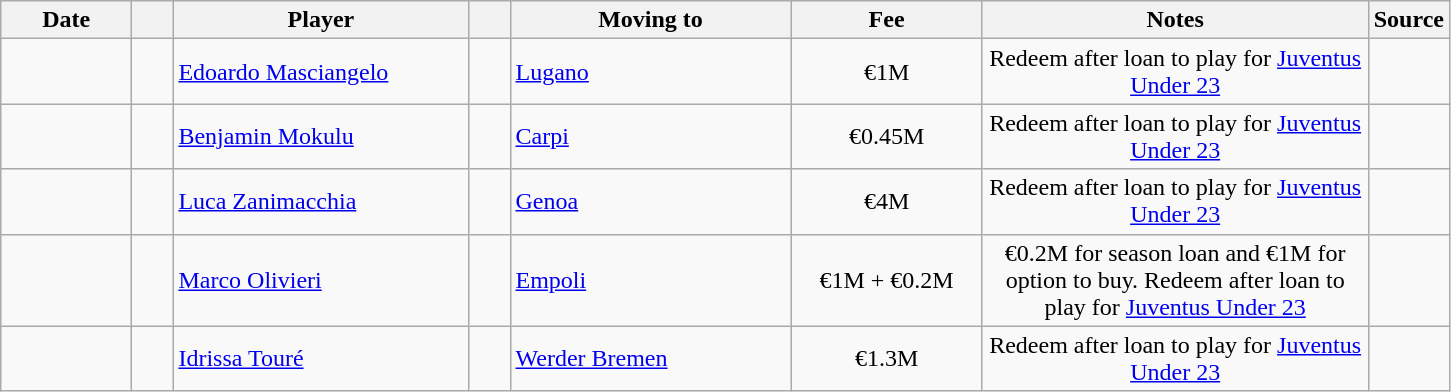<table class="wikitable sortable">
<tr>
<th style="width:80px;">Date</th>
<th style="width:20px;"></th>
<th style="width:190px;">Player</th>
<th style="width:20px;"></th>
<th style="width:180px;">Moving to</th>
<th style="width:120px;" class="unsortable">Fee</th>
<th style="width:250px;" class="unsortable">Notes</th>
<th style="width:20px;">Source</th>
</tr>
<tr>
<td></td>
<td align="center"></td>
<td> <a href='#'>Edoardo Masciangelo</a></td>
<td align="center"></td>
<td align=left> <a href='#'>Lugano</a></td>
<td align=center>€1M</td>
<td align=center>Redeem after loan to play for <a href='#'>Juventus Under 23</a></td>
<td></td>
</tr>
<tr>
<td></td>
<td align="center"></td>
<td> <a href='#'>Benjamin Mokulu</a></td>
<td align="center"></td>
<td align=left> <a href='#'>Carpi</a></td>
<td align=center>€0.45M</td>
<td align=center>Redeem after loan to play for <a href='#'>Juventus Under 23</a></td>
<td></td>
</tr>
<tr>
<td></td>
<td align="center"></td>
<td> <a href='#'>Luca Zanimacchia</a></td>
<td align="center"></td>
<td align=left> <a href='#'>Genoa</a></td>
<td align=center>€4M</td>
<td align=center>Redeem after loan to play for <a href='#'>Juventus Under 23</a></td>
<td></td>
</tr>
<tr>
<td></td>
<td align="center"></td>
<td> <a href='#'>Marco Olivieri</a></td>
<td align="center"></td>
<td align=left> <a href='#'>Empoli</a></td>
<td align=center>€1M + €0.2M</td>
<td align=center>€0.2M for season loan and €1M for option to buy. Redeem after loan to play for <a href='#'>Juventus Under 23</a></td>
<td></td>
</tr>
<tr>
<td></td>
<td align="center"></td>
<td> <a href='#'>Idrissa Touré</a></td>
<td align="center"></td>
<td align=left> <a href='#'>Werder Bremen</a></td>
<td align=center>€1.3M</td>
<td align=center>Redeem after loan to play for <a href='#'>Juventus Under 23</a></td>
<td></td>
</tr>
</table>
